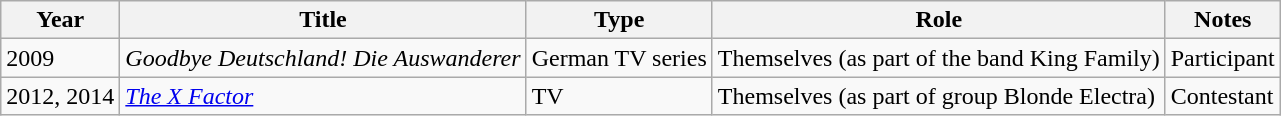<table class="wikitable sortable">
<tr>
<th>Year</th>
<th>Title</th>
<th>Type</th>
<th class="unsortable">Role</th>
<th class="unsortable">Notes</th>
</tr>
<tr>
<td>2009</td>
<td><em>Goodbye Deutschland! Die Auswanderer</em></td>
<td>German TV series</td>
<td>Themselves (as part of the band King Family)</td>
<td>Participant</td>
</tr>
<tr>
<td>2012, 2014</td>
<td><em><a href='#'>The X Factor</a></em></td>
<td>TV</td>
<td>Themselves (as part of group Blonde Electra)</td>
<td>Contestant</td>
</tr>
</table>
